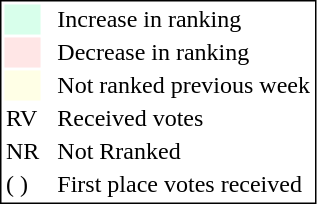<table style="border:1px solid black;">
<tr>
<td style="background:#D8FFEB; width:20px;"></td>
<td> </td>
<td>Increase in ranking</td>
</tr>
<tr>
<td style="background:#FFE6E6; width:20px;"></td>
<td> </td>
<td>Decrease in ranking</td>
</tr>
<tr>
<td style="background:#FFFFE6; width:20px;"></td>
<td> </td>
<td>Not ranked previous week</td>
</tr>
<tr>
<td>RV</td>
<td> </td>
<td>Received votes</td>
</tr>
<tr>
<td>NR</td>
<td> </td>
<td>Not Rranked</td>
</tr>
<tr>
<td>( )</td>
<td> </td>
<td>First place votes received</td>
</tr>
</table>
